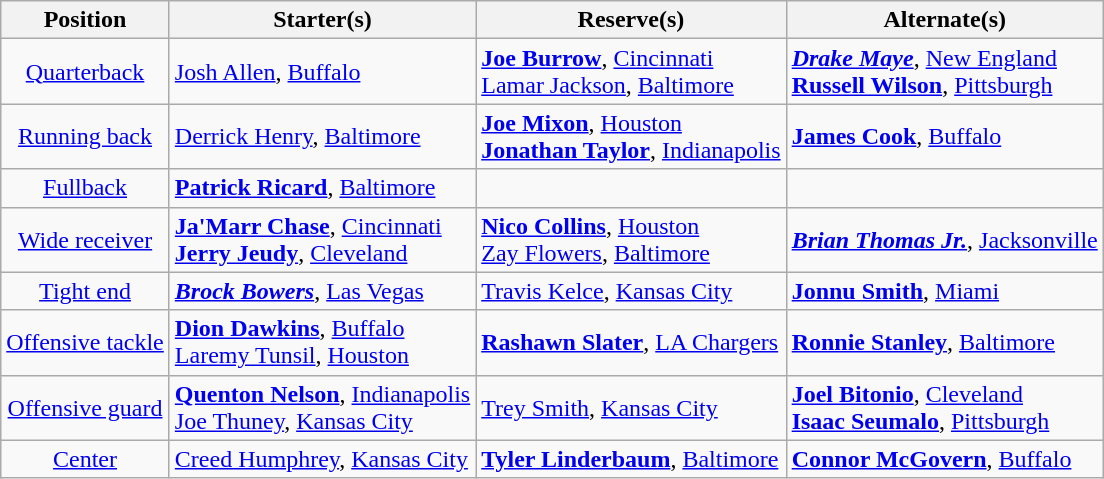<table class="wikitable">
<tr>
<th>Position</th>
<th>Starter(s)</th>
<th>Reserve(s)</th>
<th>Alternate(s)</th>
</tr>
<tr>
<td style="text-align:center"><a href='#'>Quarterback</a></td>
<td> <a href='#'>Josh Allen</a>, <a href='#'>Buffalo</a></td>
<td> <strong><a href='#'>Joe Burrow</a></strong>, <a href='#'>Cincinnati</a><br> <a href='#'>Lamar Jackson</a>, <a href='#'>Baltimore</a></td>
<td> <strong><em><a href='#'>Drake Maye</a></em></strong>, <a href='#'>New England</a><br> <strong><a href='#'>Russell Wilson</a></strong>, <a href='#'>Pittsburgh</a></td>
</tr>
<tr>
<td style="text-align:center"><a href='#'>Running back</a></td>
<td> <a href='#'>Derrick Henry</a>, <a href='#'>Baltimore</a></td>
<td> <strong><a href='#'>Joe Mixon</a></strong>, <a href='#'>Houston</a><br> <strong><a href='#'>Jonathan Taylor</a></strong>, <a href='#'>Indianapolis</a></td>
<td> <strong><a href='#'>James Cook</a></strong>, <a href='#'>Buffalo</a></td>
</tr>
<tr>
<td style="text-align:center"><a href='#'>Fullback</a></td>
<td> <strong><a href='#'>Patrick Ricard</a></strong>, <a href='#'>Baltimore</a></td>
<td></td>
<td></td>
</tr>
<tr>
<td style="text-align:center"><a href='#'>Wide receiver</a></td>
<td> <strong><a href='#'>Ja'Marr Chase</a></strong>, <a href='#'>Cincinnati</a><br> <strong><a href='#'>Jerry Jeudy</a></strong>, <a href='#'>Cleveland</a></td>
<td> <strong><a href='#'>Nico Collins</a></strong>, <a href='#'>Houston</a><br> <a href='#'>Zay Flowers</a>, <a href='#'>Baltimore</a></td>
<td> <strong><em><a href='#'>Brian Thomas Jr.</a></em></strong>, <a href='#'>Jacksonville</a></td>
</tr>
<tr>
<td style="text-align:center"><a href='#'>Tight end</a></td>
<td> <strong><em><a href='#'>Brock Bowers</a></em></strong>, <a href='#'>Las Vegas</a></td>
<td> <a href='#'>Travis Kelce</a>, <a href='#'>Kansas City</a></td>
<td> <strong><a href='#'>Jonnu Smith</a></strong>, <a href='#'>Miami</a></td>
</tr>
<tr>
<td style="text-align:center":><a href='#'>Offensive tackle</a></td>
<td> <strong><a href='#'>Dion Dawkins</a></strong>, <a href='#'>Buffalo</a><br> <a href='#'>Laremy Tunsil</a>, <a href='#'>Houston</a></td>
<td> <strong><a href='#'>Rashawn Slater</a></strong>, <a href='#'>LA Chargers</a></td>
<td> <strong><a href='#'>Ronnie Stanley</a></strong>, <a href='#'>Baltimore</a></td>
</tr>
<tr>
<td style="text-align:center":><a href='#'>Offensive guard</a></td>
<td> <strong><a href='#'>Quenton Nelson</a></strong>, <a href='#'>Indianapolis</a><br> <a href='#'>Joe Thuney</a>, <a href='#'>Kansas City</a></td>
<td> <a href='#'>Trey Smith</a>, <a href='#'>Kansas City</a></td>
<td> <strong><a href='#'>Joel Bitonio</a></strong>, <a href='#'>Cleveland</a><br> <strong><a href='#'>Isaac Seumalo</a></strong>, <a href='#'>Pittsburgh</a></td>
</tr>
<tr>
<td style="text-align:center":><a href='#'>Center</a></td>
<td> <a href='#'>Creed Humphrey</a>, <a href='#'>Kansas City</a></td>
<td> <strong><a href='#'>Tyler Linderbaum</a></strong>, <a href='#'>Baltimore</a></td>
<td> <strong><a href='#'>Connor McGovern</a></strong>, <a href='#'>Buffalo</a></td>
</tr>
</table>
